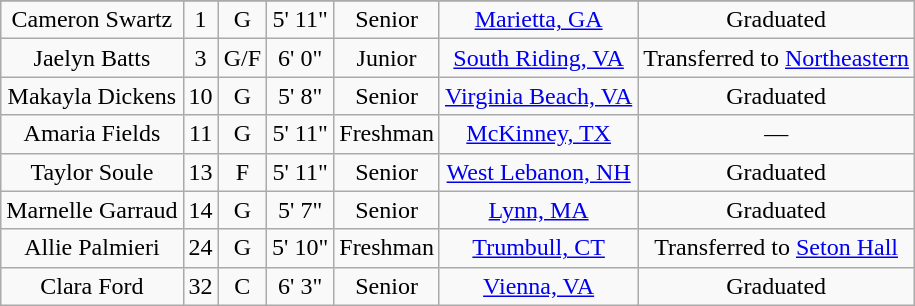<table class="wikitable sortable" border="1" style="text-align: center;">
<tr align=center>
</tr>
<tr>
<td>Cameron Swartz</td>
<td>1</td>
<td>G</td>
<td>5' 11"</td>
<td>Senior</td>
<td><a href='#'>Marietta, GA</a></td>
<td>Graduated</td>
</tr>
<tr>
<td>Jaelyn Batts</td>
<td>3</td>
<td>G/F</td>
<td>6' 0"</td>
<td>Junior</td>
<td><a href='#'>South Riding, VA</a></td>
<td>Transferred to <a href='#'>Northeastern</a></td>
</tr>
<tr>
<td>Makayla Dickens</td>
<td>10</td>
<td>G</td>
<td>5' 8"</td>
<td>Senior</td>
<td><a href='#'>Virginia Beach, VA</a></td>
<td>Graduated</td>
</tr>
<tr>
<td>Amaria Fields</td>
<td>11</td>
<td>G</td>
<td>5' 11"</td>
<td>Freshman</td>
<td><a href='#'>McKinney, TX</a></td>
<td>—</td>
</tr>
<tr>
<td>Taylor Soule</td>
<td>13</td>
<td>F</td>
<td>5' 11"</td>
<td>Senior</td>
<td><a href='#'>West Lebanon, NH</a></td>
<td>Graduated</td>
</tr>
<tr>
<td>Marnelle Garraud</td>
<td>14</td>
<td>G</td>
<td>5' 7"</td>
<td>Senior</td>
<td><a href='#'>Lynn, MA</a></td>
<td>Graduated</td>
</tr>
<tr>
<td>Allie Palmieri</td>
<td>24</td>
<td>G</td>
<td>5' 10"</td>
<td>Freshman</td>
<td><a href='#'>Trumbull, CT</a></td>
<td>Transferred to <a href='#'>Seton Hall</a></td>
</tr>
<tr>
<td>Clara Ford</td>
<td>32</td>
<td>C</td>
<td>6' 3"</td>
<td>Senior</td>
<td><a href='#'>Vienna, VA</a></td>
<td>Graduated</td>
</tr>
</table>
